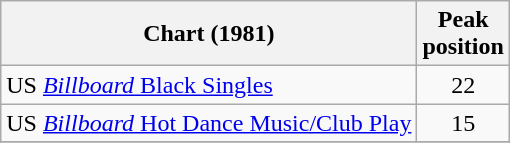<table class="wikitable sortable">
<tr>
<th>Chart (1981)</th>
<th align="center">Peak<br>position</th>
</tr>
<tr>
<td>US <a href='#'><em>Billboard</em> Black Singles</a></td>
<td align="center">22</td>
</tr>
<tr>
<td>US <a href='#'><em>Billboard</em> Hot Dance Music/Club Play</a></td>
<td align="center">15</td>
</tr>
<tr>
</tr>
</table>
